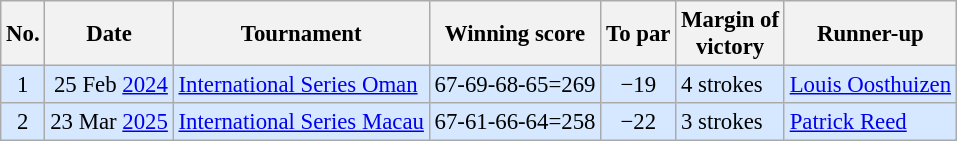<table class="wikitable" style="font-size:95%;">
<tr>
<th>No.</th>
<th>Date</th>
<th>Tournament</th>
<th>Winning score</th>
<th>To par</th>
<th>Margin of<br>victory</th>
<th>Runner-up</th>
</tr>
<tr style="background:#D6E8FF;">
<td align=center>1</td>
<td align=right>25 Feb <a href='#'>2024</a></td>
<td><a href='#'>International Series Oman</a></td>
<td align=right>67-69-68-65=269</td>
<td align=center>−19</td>
<td>4 strokes</td>
<td> <a href='#'>Louis Oosthuizen</a></td>
</tr>
<tr style="background:#D6E8FF;">
<td align=center>2</td>
<td align=right>23 Mar <a href='#'>2025</a></td>
<td><a href='#'>International Series Macau</a></td>
<td align=right>67-61-66-64=258</td>
<td align=center>−22</td>
<td>3 strokes</td>
<td> <a href='#'>Patrick Reed</a></td>
</tr>
</table>
